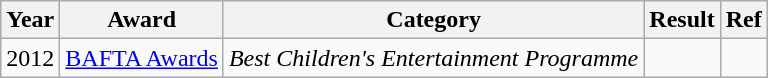<table class="wikitable sortable">
<tr>
<th>Year</th>
<th>Award</th>
<th>Category</th>
<th>Result</th>
<th>Ref</th>
</tr>
<tr>
<td rowspan="2" style="text-align:center;">2012</td>
<td style="text-align:center;"><a href='#'>BAFTA Awards</a></td>
<td style="text-align:center;"><em>Best Children's Entertainment Programme</em></td>
<td></td>
<td style="text-align:center;"></td>
</tr>
</table>
